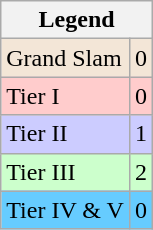<table class="wikitable sortable mw-collapsible mw-collapsed">
<tr>
<th colspan=2>Legend</th>
</tr>
<tr style="background:#f3e6d7;">
<td>Grand Slam</td>
<td align="center">0</td>
</tr>
<tr bgcolor="#ffcccc">
<td>Tier I</td>
<td align="center">0</td>
</tr>
<tr bgcolor="#ccccff">
<td>Tier II</td>
<td align="center">1</td>
</tr>
<tr style="background:#ccffcc;">
<td>Tier III</td>
<td align="center">2</td>
</tr>
<tr bgcolor="#66CCFF">
<td>Tier IV & V</td>
<td align="center">0</td>
</tr>
</table>
